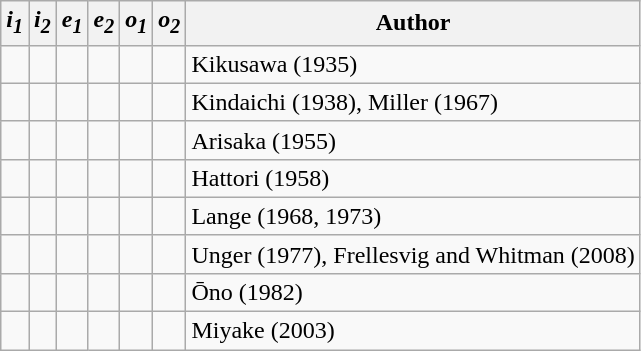<table class="wikitable">
<tr>
<th><em>i<sub>1</sub></em></th>
<th><em>i<sub>2</sub></em></th>
<th><em>e<sub>1</sub></em></th>
<th><em>e<sub>2</sub></em></th>
<th><em>o<sub>1</sub></em></th>
<th><em>o<sub>2</sub></em></th>
<th>Author</th>
</tr>
<tr>
<td></td>
<td></td>
<td></td>
<td></td>
<td></td>
<td></td>
<td>Kikusawa (1935)</td>
</tr>
<tr>
<td></td>
<td></td>
<td></td>
<td></td>
<td></td>
<td></td>
<td>Kindaichi (1938), Miller (1967)</td>
</tr>
<tr>
<td></td>
<td></td>
<td></td>
<td></td>
<td></td>
<td></td>
<td>Arisaka (1955)</td>
</tr>
<tr>
<td></td>
<td></td>
<td></td>
<td></td>
<td></td>
<td></td>
<td>Hattori (1958)</td>
</tr>
<tr>
<td></td>
<td></td>
<td></td>
<td></td>
<td></td>
<td></td>
<td>Lange (1968, 1973)</td>
</tr>
<tr>
<td></td>
<td></td>
<td></td>
<td></td>
<td></td>
<td></td>
<td>Unger (1977), Frellesvig and Whitman (2008)</td>
</tr>
<tr>
<td></td>
<td></td>
<td></td>
<td></td>
<td></td>
<td></td>
<td>Ōno (1982)</td>
</tr>
<tr>
<td></td>
<td></td>
<td></td>
<td></td>
<td></td>
<td></td>
<td>Miyake (2003)</td>
</tr>
</table>
